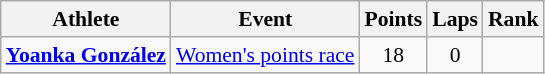<table class=wikitable style="font-size:90%">
<tr>
<th>Athlete</th>
<th>Event</th>
<th>Points</th>
<th>Laps</th>
<th>Rank</th>
</tr>
<tr align=center>
<td align=left><strong><a href='#'>Yoanka González</a></strong></td>
<td align=left><a href='#'>Women's points race</a></td>
<td>18</td>
<td>0</td>
<td></td>
</tr>
</table>
